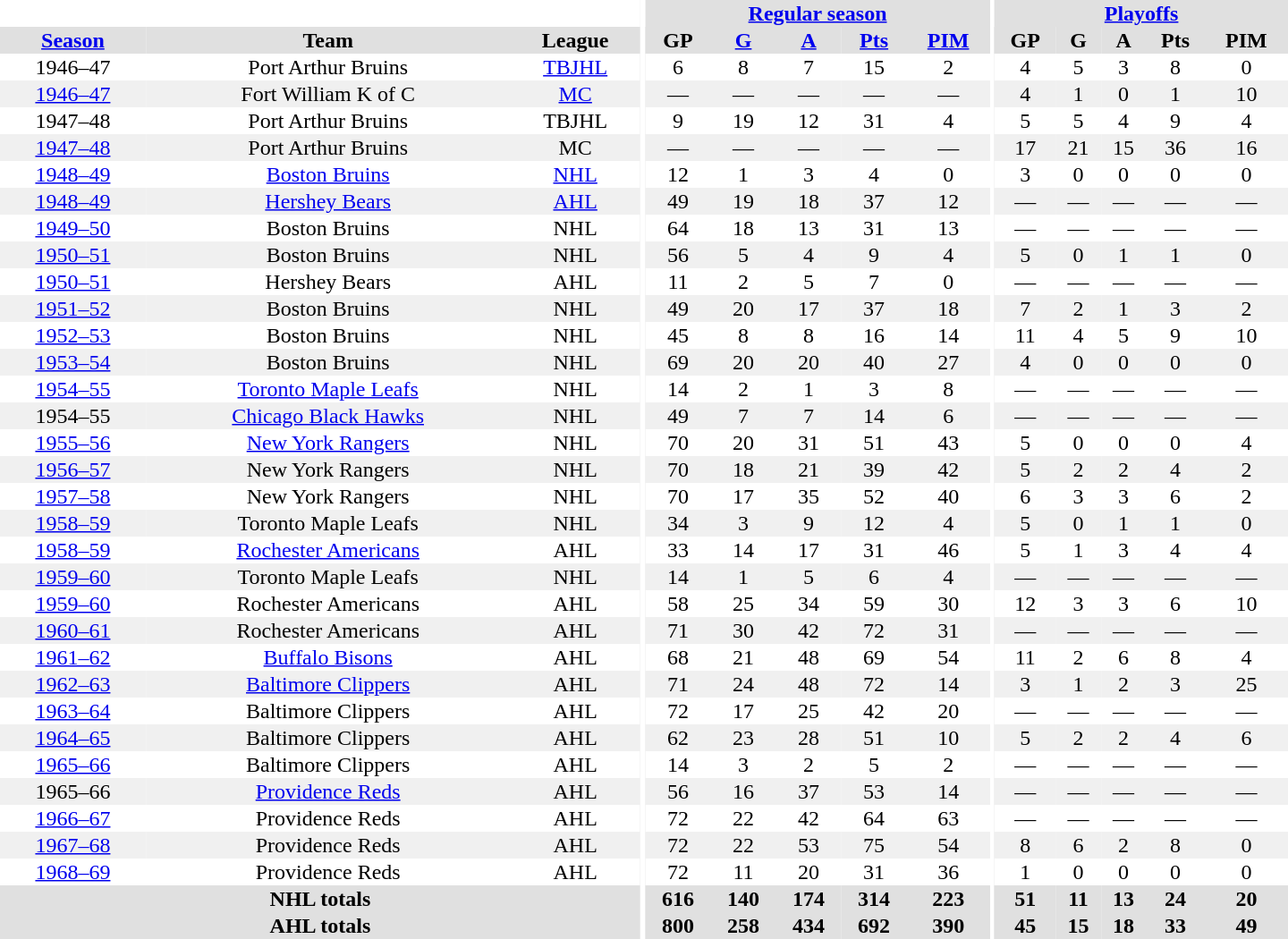<table border="0" cellpadding="1" cellspacing="0" style="text-align:center; width:60em">
<tr bgcolor="#e0e0e0">
<th colspan="3" bgcolor="#ffffff"></th>
<th rowspan="99" bgcolor="#ffffff"></th>
<th colspan="5"><a href='#'>Regular season</a></th>
<th rowspan="99" bgcolor="#ffffff"></th>
<th colspan="5"><a href='#'>Playoffs</a></th>
</tr>
<tr bgcolor="#e0e0e0">
<th><a href='#'>Season</a></th>
<th>Team</th>
<th>League</th>
<th>GP</th>
<th><a href='#'>G</a></th>
<th><a href='#'>A</a></th>
<th><a href='#'>Pts</a></th>
<th><a href='#'>PIM</a></th>
<th>GP</th>
<th>G</th>
<th>A</th>
<th>Pts</th>
<th>PIM</th>
</tr>
<tr>
<td>1946–47</td>
<td>Port Arthur Bruins</td>
<td><a href='#'>TBJHL</a></td>
<td>6</td>
<td>8</td>
<td>7</td>
<td>15</td>
<td>2</td>
<td>4</td>
<td>5</td>
<td>3</td>
<td>8</td>
<td>0</td>
</tr>
<tr bgcolor="#f0f0f0">
<td><a href='#'>1946–47</a></td>
<td>Fort William K of C</td>
<td><a href='#'>MC</a></td>
<td>—</td>
<td>—</td>
<td>—</td>
<td>—</td>
<td>—</td>
<td>4</td>
<td>1</td>
<td>0</td>
<td>1</td>
<td>10</td>
</tr>
<tr>
<td>1947–48</td>
<td>Port Arthur Bruins</td>
<td>TBJHL</td>
<td>9</td>
<td>19</td>
<td>12</td>
<td>31</td>
<td>4</td>
<td>5</td>
<td>5</td>
<td>4</td>
<td>9</td>
<td>4</td>
</tr>
<tr bgcolor="#f0f0f0">
<td><a href='#'>1947–48</a></td>
<td>Port Arthur Bruins</td>
<td>MC</td>
<td>—</td>
<td>—</td>
<td>—</td>
<td>—</td>
<td>—</td>
<td>17</td>
<td>21</td>
<td>15</td>
<td>36</td>
<td>16</td>
</tr>
<tr>
<td><a href='#'>1948–49</a></td>
<td><a href='#'>Boston Bruins</a></td>
<td><a href='#'>NHL</a></td>
<td>12</td>
<td>1</td>
<td>3</td>
<td>4</td>
<td>0</td>
<td>3</td>
<td>0</td>
<td>0</td>
<td>0</td>
<td>0</td>
</tr>
<tr bgcolor="#f0f0f0">
<td><a href='#'>1948–49</a></td>
<td><a href='#'>Hershey Bears</a></td>
<td><a href='#'>AHL</a></td>
<td>49</td>
<td>19</td>
<td>18</td>
<td>37</td>
<td>12</td>
<td>—</td>
<td>—</td>
<td>—</td>
<td>—</td>
<td>—</td>
</tr>
<tr>
<td><a href='#'>1949–50</a></td>
<td>Boston Bruins</td>
<td>NHL</td>
<td>64</td>
<td>18</td>
<td>13</td>
<td>31</td>
<td>13</td>
<td>—</td>
<td>—</td>
<td>—</td>
<td>—</td>
<td>—</td>
</tr>
<tr bgcolor="#f0f0f0">
<td><a href='#'>1950–51</a></td>
<td>Boston Bruins</td>
<td>NHL</td>
<td>56</td>
<td>5</td>
<td>4</td>
<td>9</td>
<td>4</td>
<td>5</td>
<td>0</td>
<td>1</td>
<td>1</td>
<td>0</td>
</tr>
<tr>
<td><a href='#'>1950–51</a></td>
<td>Hershey Bears</td>
<td>AHL</td>
<td>11</td>
<td>2</td>
<td>5</td>
<td>7</td>
<td>0</td>
<td>—</td>
<td>—</td>
<td>—</td>
<td>—</td>
<td>—</td>
</tr>
<tr bgcolor="#f0f0f0">
<td><a href='#'>1951–52</a></td>
<td>Boston Bruins</td>
<td>NHL</td>
<td>49</td>
<td>20</td>
<td>17</td>
<td>37</td>
<td>18</td>
<td>7</td>
<td>2</td>
<td>1</td>
<td>3</td>
<td>2</td>
</tr>
<tr>
<td><a href='#'>1952–53</a></td>
<td>Boston Bruins</td>
<td>NHL</td>
<td>45</td>
<td>8</td>
<td>8</td>
<td>16</td>
<td>14</td>
<td>11</td>
<td>4</td>
<td>5</td>
<td>9</td>
<td>10</td>
</tr>
<tr bgcolor="#f0f0f0">
<td><a href='#'>1953–54</a></td>
<td>Boston Bruins</td>
<td>NHL</td>
<td>69</td>
<td>20</td>
<td>20</td>
<td>40</td>
<td>27</td>
<td>4</td>
<td>0</td>
<td>0</td>
<td>0</td>
<td>0</td>
</tr>
<tr>
<td><a href='#'>1954–55</a></td>
<td><a href='#'>Toronto Maple Leafs</a></td>
<td>NHL</td>
<td>14</td>
<td>2</td>
<td>1</td>
<td>3</td>
<td>8</td>
<td>—</td>
<td>—</td>
<td>—</td>
<td>—</td>
<td>—</td>
</tr>
<tr bgcolor="#f0f0f0">
<td>1954–55</td>
<td><a href='#'>Chicago Black Hawks</a></td>
<td>NHL</td>
<td>49</td>
<td>7</td>
<td>7</td>
<td>14</td>
<td>6</td>
<td>—</td>
<td>—</td>
<td>—</td>
<td>—</td>
<td>—</td>
</tr>
<tr>
<td><a href='#'>1955–56</a></td>
<td><a href='#'>New York Rangers</a></td>
<td>NHL</td>
<td>70</td>
<td>20</td>
<td>31</td>
<td>51</td>
<td>43</td>
<td>5</td>
<td>0</td>
<td>0</td>
<td>0</td>
<td>4</td>
</tr>
<tr bgcolor="#f0f0f0">
<td><a href='#'>1956–57</a></td>
<td>New York Rangers</td>
<td>NHL</td>
<td>70</td>
<td>18</td>
<td>21</td>
<td>39</td>
<td>42</td>
<td>5</td>
<td>2</td>
<td>2</td>
<td>4</td>
<td>2</td>
</tr>
<tr>
<td><a href='#'>1957–58</a></td>
<td>New York Rangers</td>
<td>NHL</td>
<td>70</td>
<td>17</td>
<td>35</td>
<td>52</td>
<td>40</td>
<td>6</td>
<td>3</td>
<td>3</td>
<td>6</td>
<td>2</td>
</tr>
<tr bgcolor="#f0f0f0">
<td><a href='#'>1958–59</a></td>
<td>Toronto Maple Leafs</td>
<td>NHL</td>
<td>34</td>
<td>3</td>
<td>9</td>
<td>12</td>
<td>4</td>
<td>5</td>
<td>0</td>
<td>1</td>
<td>1</td>
<td>0</td>
</tr>
<tr>
<td><a href='#'>1958–59</a></td>
<td><a href='#'>Rochester Americans</a></td>
<td>AHL</td>
<td>33</td>
<td>14</td>
<td>17</td>
<td>31</td>
<td>46</td>
<td>5</td>
<td>1</td>
<td>3</td>
<td>4</td>
<td>4</td>
</tr>
<tr bgcolor="#f0f0f0">
<td><a href='#'>1959–60</a></td>
<td>Toronto Maple Leafs</td>
<td>NHL</td>
<td>14</td>
<td>1</td>
<td>5</td>
<td>6</td>
<td>4</td>
<td>—</td>
<td>—</td>
<td>—</td>
<td>—</td>
<td>—</td>
</tr>
<tr>
<td><a href='#'>1959–60</a></td>
<td>Rochester Americans</td>
<td>AHL</td>
<td>58</td>
<td>25</td>
<td>34</td>
<td>59</td>
<td>30</td>
<td>12</td>
<td>3</td>
<td>3</td>
<td>6</td>
<td>10</td>
</tr>
<tr bgcolor="#f0f0f0">
<td><a href='#'>1960–61</a></td>
<td>Rochester Americans</td>
<td>AHL</td>
<td>71</td>
<td>30</td>
<td>42</td>
<td>72</td>
<td>31</td>
<td>—</td>
<td>—</td>
<td>—</td>
<td>—</td>
<td>—</td>
</tr>
<tr>
<td><a href='#'>1961–62</a></td>
<td><a href='#'>Buffalo Bisons</a></td>
<td>AHL</td>
<td>68</td>
<td>21</td>
<td>48</td>
<td>69</td>
<td>54</td>
<td>11</td>
<td>2</td>
<td>6</td>
<td>8</td>
<td>4</td>
</tr>
<tr bgcolor="#f0f0f0">
<td><a href='#'>1962–63</a></td>
<td><a href='#'>Baltimore Clippers</a></td>
<td>AHL</td>
<td>71</td>
<td>24</td>
<td>48</td>
<td>72</td>
<td>14</td>
<td>3</td>
<td>1</td>
<td>2</td>
<td>3</td>
<td>25</td>
</tr>
<tr>
<td><a href='#'>1963–64</a></td>
<td>Baltimore Clippers</td>
<td>AHL</td>
<td>72</td>
<td>17</td>
<td>25</td>
<td>42</td>
<td>20</td>
<td>—</td>
<td>—</td>
<td>—</td>
<td>—</td>
<td>—</td>
</tr>
<tr bgcolor="#f0f0f0">
<td><a href='#'>1964–65</a></td>
<td>Baltimore Clippers</td>
<td>AHL</td>
<td>62</td>
<td>23</td>
<td>28</td>
<td>51</td>
<td>10</td>
<td>5</td>
<td>2</td>
<td>2</td>
<td>4</td>
<td>6</td>
</tr>
<tr>
<td><a href='#'>1965–66</a></td>
<td>Baltimore Clippers</td>
<td>AHL</td>
<td>14</td>
<td>3</td>
<td>2</td>
<td>5</td>
<td>2</td>
<td>—</td>
<td>—</td>
<td>—</td>
<td>—</td>
<td>—</td>
</tr>
<tr bgcolor="#f0f0f0">
<td>1965–66</td>
<td><a href='#'>Providence Reds</a></td>
<td>AHL</td>
<td>56</td>
<td>16</td>
<td>37</td>
<td>53</td>
<td>14</td>
<td>—</td>
<td>—</td>
<td>—</td>
<td>—</td>
<td>—</td>
</tr>
<tr>
<td><a href='#'>1966–67</a></td>
<td>Providence Reds</td>
<td>AHL</td>
<td>72</td>
<td>22</td>
<td>42</td>
<td>64</td>
<td>63</td>
<td>—</td>
<td>—</td>
<td>—</td>
<td>—</td>
<td>—</td>
</tr>
<tr bgcolor="#f0f0f0">
<td><a href='#'>1967–68</a></td>
<td>Providence Reds</td>
<td>AHL</td>
<td>72</td>
<td>22</td>
<td>53</td>
<td>75</td>
<td>54</td>
<td>8</td>
<td>6</td>
<td>2</td>
<td>8</td>
<td>0</td>
</tr>
<tr>
<td><a href='#'>1968–69</a></td>
<td>Providence Reds</td>
<td>AHL</td>
<td>72</td>
<td>11</td>
<td>20</td>
<td>31</td>
<td>36</td>
<td>1</td>
<td>0</td>
<td>0</td>
<td>0</td>
<td>0</td>
</tr>
<tr bgcolor="#e0e0e0">
<th colspan="3">NHL totals</th>
<th>616</th>
<th>140</th>
<th>174</th>
<th>314</th>
<th>223</th>
<th>51</th>
<th>11</th>
<th>13</th>
<th>24</th>
<th>20</th>
</tr>
<tr bgcolor="#e0e0e0">
<th colspan="3">AHL totals</th>
<th>800</th>
<th>258</th>
<th>434</th>
<th>692</th>
<th>390</th>
<th>45</th>
<th>15</th>
<th>18</th>
<th>33</th>
<th>49</th>
</tr>
</table>
